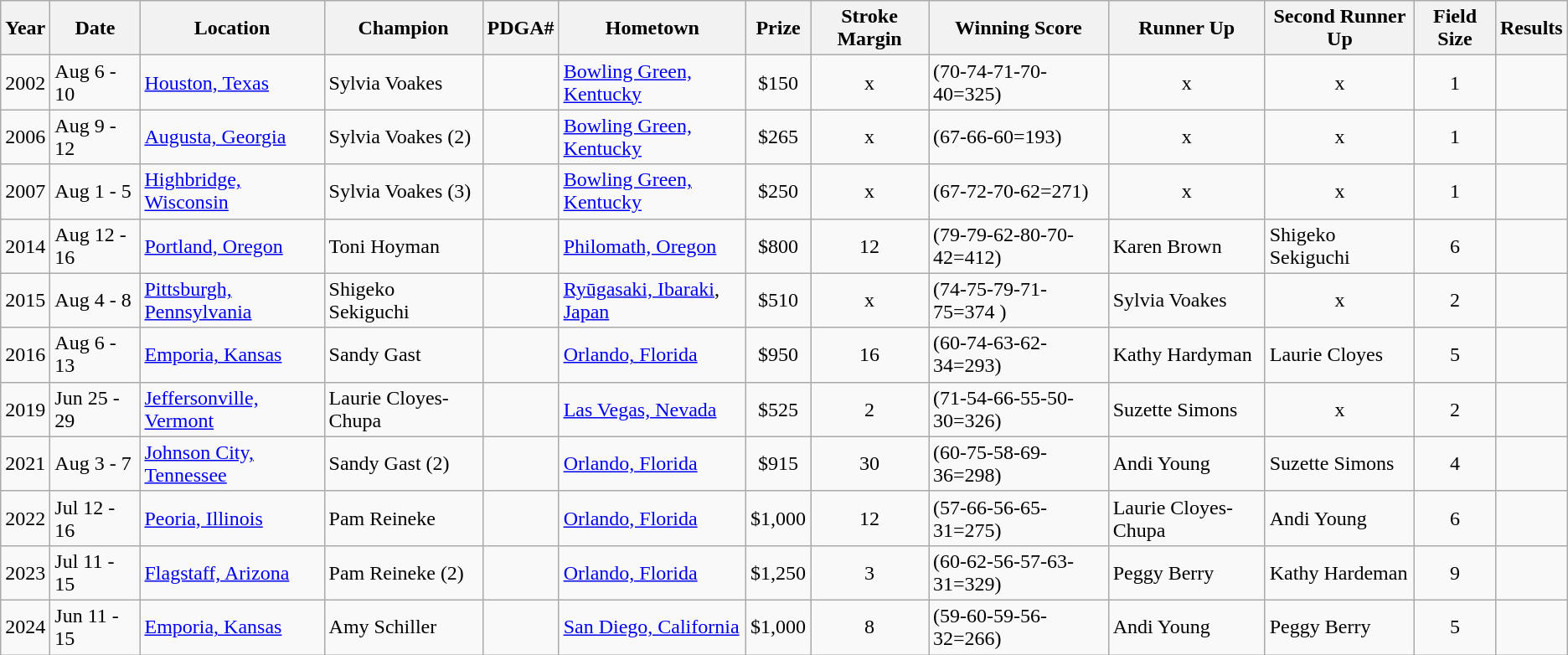<table class="wikitable">
<tr>
<th>Year</th>
<th>Date</th>
<th>Location</th>
<th>Champion</th>
<th>PDGA#</th>
<th>Hometown</th>
<th>Prize</th>
<th>Stroke Margin</th>
<th>Winning Score</th>
<th>Runner Up</th>
<th>Second Runner Up</th>
<th>Field Size</th>
<th>Results</th>
</tr>
<tr>
<td>2002</td>
<td>Aug 6 - 10</td>
<td><a href='#'>Houston, Texas</a></td>
<td>Sylvia Voakes</td>
<td></td>
<td><a href='#'>Bowling Green, Kentucky</a></td>
<td align="center">$150</td>
<td align="center">x</td>
<td>(70-74-71-70-40=325)</td>
<td align="center">x</td>
<td align="center">x</td>
<td align="center">1</td>
<td></td>
</tr>
<tr>
<td>2006</td>
<td>Aug 9 - 12</td>
<td><a href='#'>Augusta, Georgia</a></td>
<td>Sylvia Voakes (2)</td>
<td></td>
<td><a href='#'>Bowling Green, Kentucky</a></td>
<td align="center">$265</td>
<td align="center">x</td>
<td>(67-66-60=193)</td>
<td align="center">x</td>
<td align="center">x</td>
<td align="center">1</td>
<td></td>
</tr>
<tr>
<td>2007</td>
<td>Aug 1 - 5</td>
<td><a href='#'>Highbridge, Wisconsin</a></td>
<td>Sylvia Voakes (3)</td>
<td></td>
<td><a href='#'>Bowling Green, Kentucky</a></td>
<td align="center">$250</td>
<td align="center">x</td>
<td>(67-72-70-62=271)</td>
<td align="center">x</td>
<td align="center">x</td>
<td align="center">1</td>
<td></td>
</tr>
<tr>
<td>2014</td>
<td>Aug 12 - 16</td>
<td><a href='#'>Portland, Oregon</a></td>
<td>Toni Hoyman</td>
<td></td>
<td><a href='#'>Philomath, Oregon</a></td>
<td align="center">$800</td>
<td align="center">12</td>
<td>(79-79-62-80-70-42=412)</td>
<td>Karen Brown</td>
<td>Shigeko Sekiguchi</td>
<td align="center">6</td>
<td></td>
</tr>
<tr>
<td>2015</td>
<td>Aug 4 - 8</td>
<td><a href='#'>Pittsburgh, Pennsylvania</a></td>
<td>Shigeko Sekiguchi</td>
<td></td>
<td><a href='#'>Ryūgasaki, Ibaraki</a>, <a href='#'>Japan</a></td>
<td align="center">$510</td>
<td align="center">x</td>
<td>(74-75-79-71-75=374	)</td>
<td>Sylvia Voakes</td>
<td align="center">x</td>
<td align="center">2</td>
<td></td>
</tr>
<tr>
<td>2016</td>
<td>Aug 6 - 13</td>
<td><a href='#'>Emporia, Kansas</a></td>
<td>Sandy Gast</td>
<td></td>
<td><a href='#'>Orlando, Florida</a></td>
<td align="center">$950</td>
<td align="center">16</td>
<td>(60-74-63-62-34=293)</td>
<td>Kathy Hardyman</td>
<td>Laurie Cloyes</td>
<td align="center">5</td>
<td></td>
</tr>
<tr>
<td>2019</td>
<td>Jun 25 - 29</td>
<td><a href='#'>Jeffersonville, Vermont</a></td>
<td>Laurie Cloyes-Chupa</td>
<td></td>
<td><a href='#'>Las Vegas, Nevada</a></td>
<td align="center">$525</td>
<td align="center">2</td>
<td>(71-54-66-55-50-30=326)</td>
<td>Suzette Simons</td>
<td align="center">x</td>
<td align="center">2</td>
<td></td>
</tr>
<tr>
<td>2021</td>
<td>Aug 3 - 7</td>
<td><a href='#'>Johnson City, Tennessee</a></td>
<td>Sandy Gast (2)</td>
<td></td>
<td><a href='#'>Orlando, Florida</a></td>
<td align="center">$915</td>
<td align="center">30</td>
<td>(60-75-58-69-36=298)</td>
<td>Andi Young</td>
<td>Suzette Simons</td>
<td align="center">4</td>
<td></td>
</tr>
<tr>
<td>2022</td>
<td>Jul 12 - 16</td>
<td><a href='#'>Peoria, Illinois</a></td>
<td>Pam Reineke</td>
<td></td>
<td><a href='#'>Orlando, Florida</a></td>
<td align="center">$1,000</td>
<td align="center">12</td>
<td>(57-66-56-65-31=275)</td>
<td>Laurie Cloyes-Chupa</td>
<td>Andi Young</td>
<td align="center">6</td>
<td></td>
</tr>
<tr>
<td>2023</td>
<td>Jul 11 - 15</td>
<td><a href='#'>Flagstaff, Arizona</a></td>
<td>Pam Reineke (2)</td>
<td></td>
<td><a href='#'>Orlando, Florida</a></td>
<td align="center">$1,250</td>
<td align="center">3</td>
<td>(60-62-56-57-63-31=329)</td>
<td>Peggy Berry</td>
<td>Kathy Hardeman</td>
<td align="center">9</td>
<td></td>
</tr>
<tr>
<td>2024</td>
<td>Jun 11 - 15</td>
<td><a href='#'>Emporia, Kansas</a></td>
<td>Amy Schiller</td>
<td></td>
<td><a href='#'>San Diego, California</a></td>
<td align="center">$1,000</td>
<td align="center">8</td>
<td>(59-60-59-56-32=266)</td>
<td>Andi Young</td>
<td>Peggy Berry</td>
<td align="center">5</td>
<td></td>
</tr>
</table>
